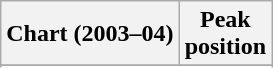<table class="wikitable sortable">
<tr>
<th>Chart (2003–04)</th>
<th>Peak<br>position</th>
</tr>
<tr>
</tr>
<tr>
</tr>
<tr>
</tr>
<tr>
</tr>
<tr>
</tr>
<tr>
</tr>
<tr>
</tr>
<tr>
</tr>
<tr>
</tr>
<tr>
</tr>
<tr>
</tr>
<tr>
</tr>
<tr>
</tr>
<tr>
</tr>
<tr>
</tr>
<tr>
</tr>
<tr>
</tr>
</table>
